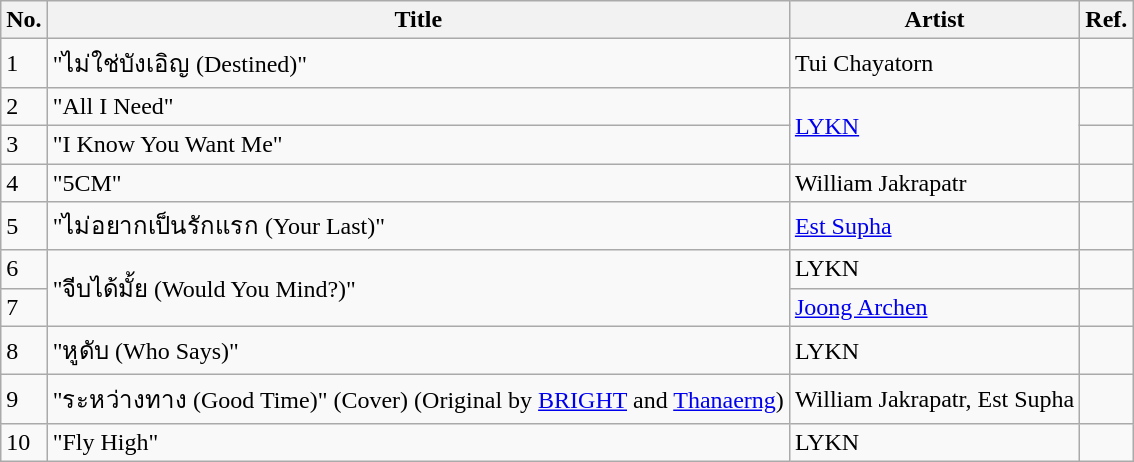<table class="wikitable">
<tr>
<th>No.</th>
<th>Title</th>
<th>Artist</th>
<th>Ref.</th>
</tr>
<tr>
<td>1</td>
<td>"ไม่ใช่บังเอิญ (Destined)"</td>
<td>Tui Chayatorn</td>
<td></td>
</tr>
<tr>
<td>2</td>
<td>"All I Need"</td>
<td rowspan="2"><a href='#'>LYKN</a></td>
<td></td>
</tr>
<tr>
<td>3</td>
<td>"I Know You Want Me"</td>
<td></td>
</tr>
<tr>
<td>4</td>
<td>"5CM"</td>
<td>William Jakrapatr</td>
<td></td>
</tr>
<tr>
<td>5</td>
<td>"ไม่อยากเป็นรักแรก (Your Last)"</td>
<td><a href='#'>Est Supha</a></td>
<td></td>
</tr>
<tr>
<td>6</td>
<td rowspan="2">"จีบได้มั้ย (Would You Mind?)"</td>
<td>LYKN</td>
<td></td>
</tr>
<tr>
<td>7</td>
<td><a href='#'>Joong Archen</a></td>
<td></td>
</tr>
<tr>
<td>8</td>
<td>"หูดับ (Who Says)"</td>
<td>LYKN</td>
<td></td>
</tr>
<tr>
<td>9</td>
<td>"ระหว่างทาง (Good Time)" (Cover) <span>(Original by <a href='#'>BRIGHT</a> and <a href='#'>Thanaerng</a>)</span></td>
<td>William Jakrapatr, Est Supha</td>
<td></td>
</tr>
<tr>
<td>10</td>
<td>"Fly High"</td>
<td>LYKN</td>
<td></td>
</tr>
</table>
